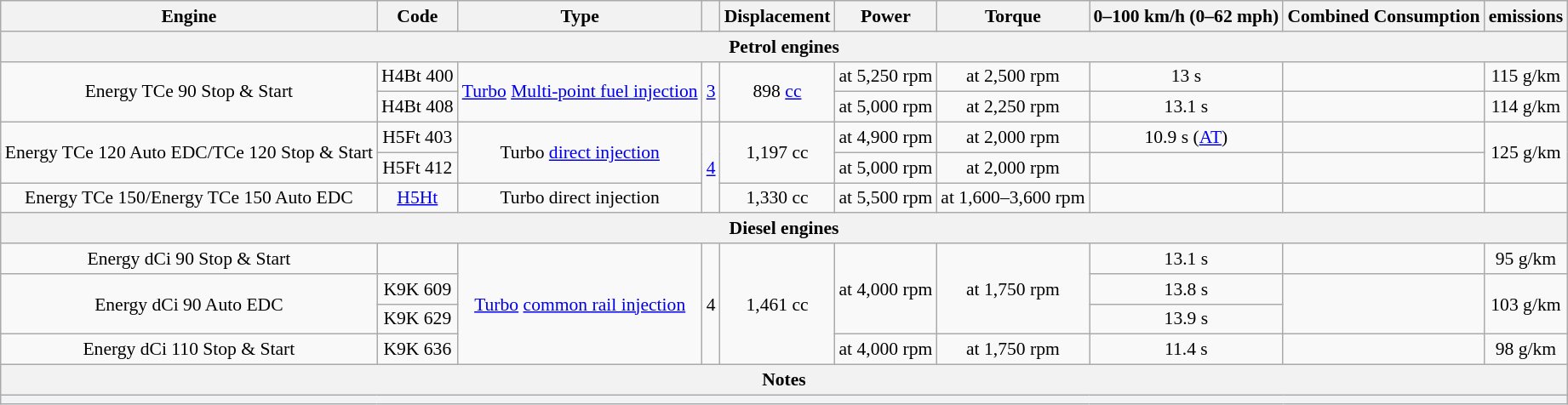<table class="wikitable" style="text-align:center; font-size:90%;">
<tr>
<th>Engine</th>
<th>Code</th>
<th>Type</th>
<th></th>
<th>Displacement</th>
<th>Power</th>
<th>Torque</th>
<th>0–100 km/h (0–62 mph)</th>
<th>Combined Consumption</th>
<th> emissions</th>
</tr>
<tr>
<th colspan="10">Petrol engines</th>
</tr>
<tr>
<td rowspan="2">Energy TCe 90 Stop & Start</td>
<td>H4Bt 400</td>
<td rowspan="2"><a href='#'>Turbo</a> <a href='#'>Multi-point fuel injection</a></td>
<td rowspan="2"><a href='#'>3</a></td>
<td rowspan="2">898 <a href='#'>cc</a></td>
<td> at 5,250 rpm</td>
<td> at 2,500 rpm</td>
<td>13 s</td>
<td></td>
<td>115 g/km</td>
</tr>
<tr>
<td>H4Bt 408</td>
<td> at 5,000 rpm</td>
<td> at 2,250 rpm</td>
<td>13.1 s</td>
<td></td>
<td>114 g/km</td>
</tr>
<tr>
<td rowspan="2">Energy TCe 120 Auto EDC/TCe 120 Stop & Start</td>
<td>H5Ft 403</td>
<td rowspan="2">Turbo <a href='#'>direct injection</a></td>
<td rowspan="3"><a href='#'>4</a></td>
<td rowspan="2">1,197 cc</td>
<td> at 4,900 rpm</td>
<td> at 2,000 rpm</td>
<td>10.9 s (<a href='#'>AT</a>)</td>
<td></td>
<td rowspan="2">125 g/km</td>
</tr>
<tr>
<td>H5Ft 412</td>
<td> at 5,000 rpm</td>
<td> at 2,000 rpm</td>
<td></td>
<td></td>
</tr>
<tr>
<td>Energy TCe 150/Energy TCe 150 Auto EDC</td>
<td><a href='#'>H5Ht</a></td>
<td>Turbo direct injection</td>
<td>1,330 cc</td>
<td> at 5,500 rpm</td>
<td> at 1,600–3,600 rpm</td>
<td></td>
<td></td>
<td></td>
</tr>
<tr>
<th colspan="10">Diesel engines</th>
</tr>
<tr>
<td>Energy dCi 90 Stop & Start</td>
<td></td>
<td rowspan=4><a href='#'>Turbo</a> <a href='#'>common rail injection</a></td>
<td rowspan=4>4</td>
<td rowspan=4>1,461 cc</td>
<td rowspan=3> at 4,000 rpm</td>
<td rowspan=3> at 1,750 rpm</td>
<td>13.1 s</td>
<td></td>
<td>95 g/km</td>
</tr>
<tr>
<td rowspan="2">Energy dCi 90 Auto EDC</td>
<td>K9K 609</td>
<td>13.8 s</td>
<td rowspan="2"></td>
<td rowspan="2">103 g/km</td>
</tr>
<tr>
<td>K9K 629</td>
<td>13.9 s</td>
</tr>
<tr>
<td>Energy dCi 110 Stop & Start</td>
<td>K9K 636</td>
<td> at 4,000 rpm</td>
<td> at 1,750 rpm</td>
<td>11.4 s</td>
<td></td>
<td>98 g/km</td>
</tr>
<tr>
<th colspan="10">Notes</th>
</tr>
<tr>
<th style="background:#f2f3f4;" colspan="10"></th>
</tr>
</table>
